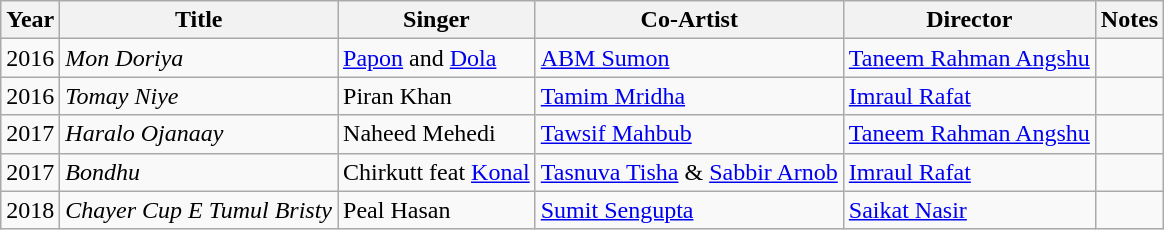<table class="wikitable">
<tr>
<th>Year</th>
<th>Title</th>
<th>Singer</th>
<th>Co-Artist</th>
<th>Director</th>
<th>Notes</th>
</tr>
<tr>
<td>2016</td>
<td><em>Mon Doriya</em></td>
<td><a href='#'>Papon</a> and <a href='#'>Dola</a></td>
<td><a href='#'>ABM Sumon</a></td>
<td><a href='#'>Taneem Rahman Angshu</a></td>
<td></td>
</tr>
<tr>
<td>2016</td>
<td><em>Tomay Niye</em></td>
<td>Piran Khan</td>
<td><a href='#'>Tamim Mridha</a></td>
<td><a href='#'>Imraul Rafat</a></td>
<td></td>
</tr>
<tr>
<td>2017</td>
<td><em>Haralo Ojanaay</em></td>
<td>Naheed Mehedi</td>
<td><a href='#'>Tawsif Mahbub</a></td>
<td><a href='#'>Taneem Rahman Angshu</a></td>
<td></td>
</tr>
<tr>
<td>2017</td>
<td><em>Bondhu</em></td>
<td>Chirkutt feat <a href='#'>Konal</a></td>
<td><a href='#'>Tasnuva Tisha</a> & <a href='#'>Sabbir Arnob</a></td>
<td><a href='#'>Imraul Rafat</a></td>
<td></td>
</tr>
<tr>
<td>2018</td>
<td><em>Chayer Cup E Tumul Bristy</em></td>
<td>Peal Hasan</td>
<td><a href='#'>Sumit Sengupta</a></td>
<td><a href='#'>Saikat Nasir</a></td>
<td></td>
</tr>
</table>
